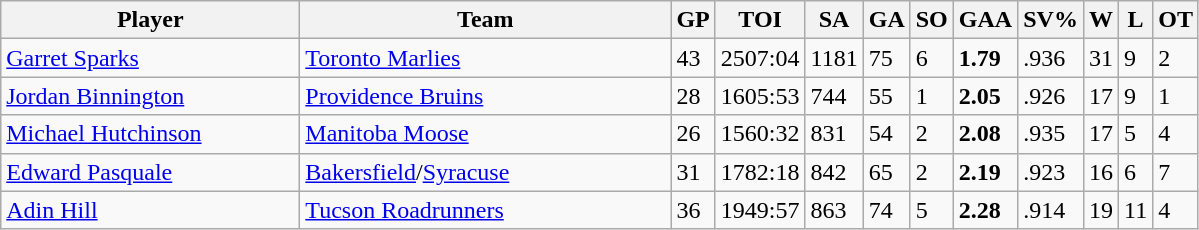<table class="wikitable sortable">
<tr>
<th style="width:12em">Player</th>
<th style="width:15em">Team</th>
<th>GP</th>
<th>TOI</th>
<th>SA</th>
<th>GA</th>
<th>SO</th>
<th>GAA</th>
<th>SV%</th>
<th>W</th>
<th>L</th>
<th>OT</th>
</tr>
<tr>
<td><a href='#'>Garret Sparks</a></td>
<td><a href='#'>Toronto Marlies</a></td>
<td>43</td>
<td>2507:04</td>
<td>1181</td>
<td>75</td>
<td>6</td>
<td><strong>1.79</strong></td>
<td>.936</td>
<td>31</td>
<td>9</td>
<td>2</td>
</tr>
<tr>
<td><a href='#'>Jordan Binnington</a></td>
<td><a href='#'>Providence Bruins</a></td>
<td>28</td>
<td>1605:53</td>
<td>744</td>
<td>55</td>
<td>1</td>
<td><strong>2.05</strong></td>
<td>.926</td>
<td>17</td>
<td>9</td>
<td>1</td>
</tr>
<tr>
<td><a href='#'>Michael Hutchinson</a></td>
<td><a href='#'>Manitoba Moose</a></td>
<td>26</td>
<td>1560:32</td>
<td>831</td>
<td>54</td>
<td>2</td>
<td><strong>2.08</strong></td>
<td>.935</td>
<td>17</td>
<td>5</td>
<td>4</td>
</tr>
<tr>
<td><a href='#'>Edward Pasquale</a></td>
<td><a href='#'>Bakersfield</a>/<a href='#'>Syracuse</a></td>
<td>31</td>
<td>1782:18</td>
<td>842</td>
<td>65</td>
<td>2</td>
<td><strong>2.19</strong></td>
<td>.923</td>
<td>16</td>
<td>6</td>
<td>7</td>
</tr>
<tr>
<td><a href='#'>Adin Hill</a></td>
<td><a href='#'>Tucson Roadrunners</a></td>
<td>36</td>
<td>1949:57</td>
<td>863</td>
<td>74</td>
<td>5</td>
<td><strong>2.28</strong></td>
<td>.914</td>
<td>19</td>
<td>11</td>
<td>4</td>
</tr>
</table>
